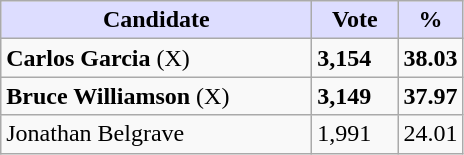<table class="wikitable">
<tr>
<th style="background:#ddf; width:200px;">Candidate</th>
<th style="background:#ddf; width:50px;">Vote</th>
<th style="background:#ddf; width:30px;">%</th>
</tr>
<tr>
<td><strong>Carlos Garcia</strong> (X)</td>
<td><strong>3,154</strong></td>
<td><strong>38.03</strong></td>
</tr>
<tr>
<td><strong>Bruce Williamson</strong> (X)</td>
<td><strong>3,149</strong></td>
<td><strong>37.97</strong></td>
</tr>
<tr>
<td>Jonathan Belgrave</td>
<td>1,991</td>
<td>24.01</td>
</tr>
</table>
